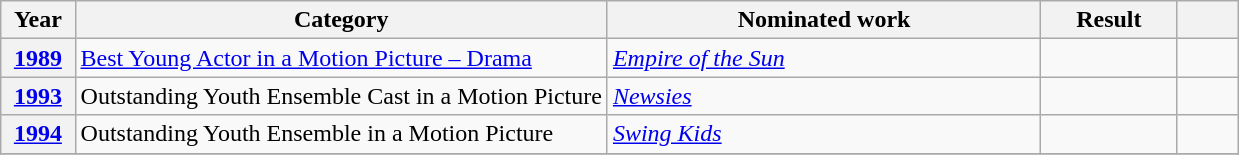<table class="wikitable sortable">
<tr>
<th style="width:6%;" scope="col">Year</th>
<th style="width:43%;" scope="col">Category</th>
<th style="width:35%;" scope="col">Nominated work</th>
<th style="width:11%;" scope="col">Result</th>
<th style="width:5%;" scope="col" class="unsortable"></th>
</tr>
<tr>
<th scope="row" style="text-align:center;"><a href='#'>1989</a></th>
<td><a href='#'>Best Young Actor in a Motion Picture – Drama</a></td>
<td><em><a href='#'>Empire of the Sun</a></em></td>
<td></td>
<td style="text-align:center;"></td>
</tr>
<tr>
<th scope="row" style="text-align:center;"><a href='#'>1993</a></th>
<td>Outstanding Youth Ensemble Cast in a Motion Picture</td>
<td><em><a href='#'>Newsies</a></em></td>
<td></td>
<td style="text-align:center;"></td>
</tr>
<tr>
<th scope="row" style="text-align:center;"><a href='#'>1994</a></th>
<td>Outstanding Youth Ensemble in a Motion Picture</td>
<td><em><a href='#'>Swing Kids</a></em></td>
<td></td>
<td style="text-align:center;"></td>
</tr>
<tr>
</tr>
</table>
